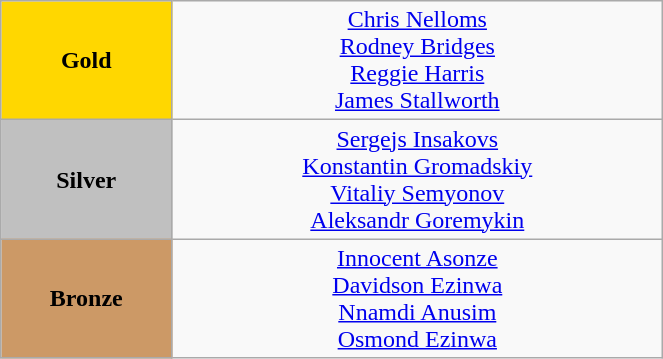<table class="wikitable" style="text-align:center; " width="35%">
<tr>
<td bgcolor="gold"><strong>Gold</strong></td>
<td><a href='#'>Chris Nelloms</a><br><a href='#'>Rodney Bridges</a><br><a href='#'>Reggie Harris</a><br><a href='#'>James Stallworth</a><br>  <small><em></em></small></td>
</tr>
<tr>
<td bgcolor="silver"><strong>Silver</strong></td>
<td><a href='#'>Sergejs Insakovs</a><br><a href='#'>Konstantin Gromadskiy</a><br><a href='#'>Vitaliy Semyonov</a><br><a href='#'>Aleksandr Goremykin</a><br>  <small><em></em></small></td>
</tr>
<tr>
<td bgcolor="CC9966"><strong>Bronze</strong></td>
<td><a href='#'>Innocent Asonze</a><br><a href='#'>Davidson Ezinwa</a><br><a href='#'>Nnamdi Anusim</a><br><a href='#'>Osmond Ezinwa</a><br>  <small><em></em></small></td>
</tr>
</table>
